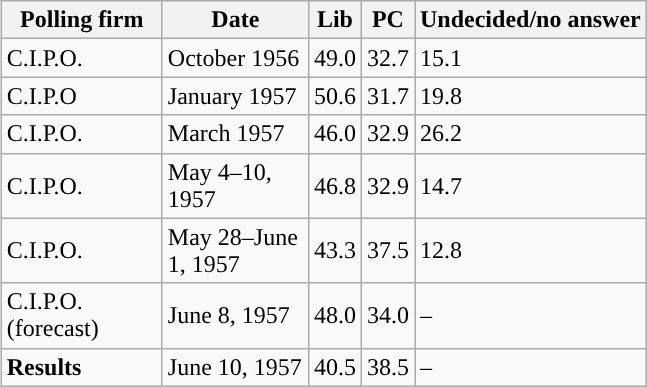<table class="wikitable" style="float: right; margin-left: 1em; margin-right: 0;">
<tr>
<th width="100">Polling firm</th>
<th width="90">Date</th>
<th>Lib</th>
<th>PC</th>
<th>Undecided/no answer</th>
</tr>
<tr>
<td>C.I.P.O.</td>
<td>October 1956</td>
<td>49.0</td>
<td>32.7</td>
<td>15.1</td>
</tr>
<tr>
<td>C.I.P.O</td>
<td>January 1957</td>
<td>50.6</td>
<td>31.7</td>
<td>19.8</td>
</tr>
<tr>
<td>C.I.P.O.</td>
<td>March 1957</td>
<td>46.0</td>
<td>32.9</td>
<td>26.2</td>
</tr>
<tr>
<td>C.I.P.O.</td>
<td>May 4–10, 1957</td>
<td>46.8</td>
<td>32.9</td>
<td>14.7</td>
</tr>
<tr>
<td>C.I.P.O.</td>
<td>May 28–June 1, 1957</td>
<td>43.3</td>
<td>37.5</td>
<td>12.8</td>
</tr>
<tr>
<td>C.I.P.O. (forecast)</td>
<td>June 8, 1957</td>
<td>48.0</td>
<td>34.0</td>
<td>–</td>
</tr>
<tr>
<td><strong>Results</strong></td>
<td>June 10, 1957</td>
<td>40.5</td>
<td>38.5</td>
<td>–</td>
</tr>
</table>
